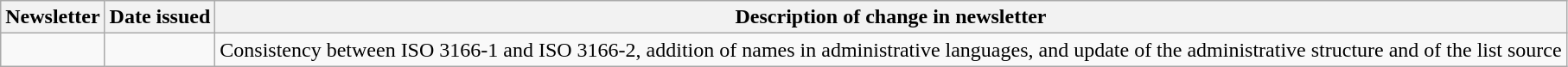<table class="wikitable">
<tr>
<th>Newsletter</th>
<th>Date issued</th>
<th>Description of change in newsletter</th>
</tr>
<tr>
<td id="II-2"></td>
<td></td>
<td>Consistency between ISO 3166-1 and ISO 3166-2, addition of names in administrative languages, and update of the administrative structure and of the list source</td>
</tr>
</table>
